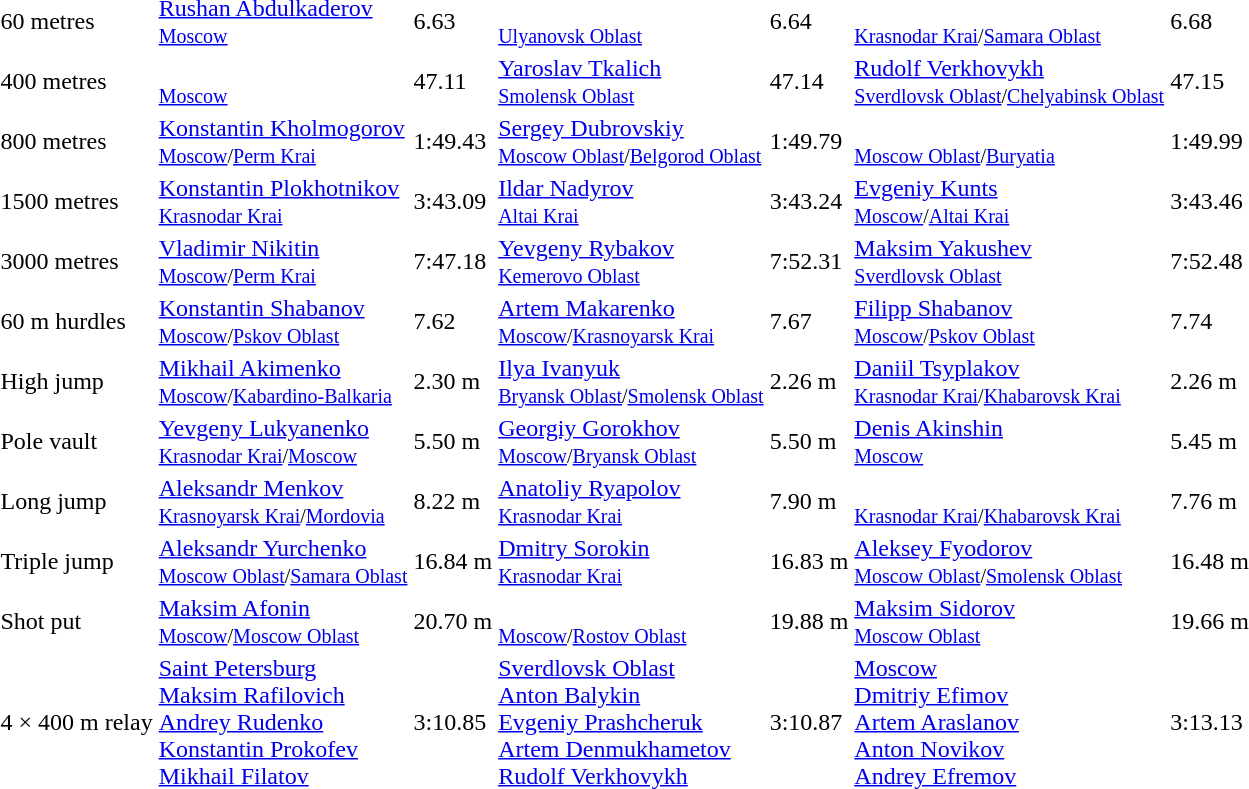<table>
<tr>
<td>60 metres</td>
<td><a href='#'>Rushan Abdulkaderov</a><br><small><a href='#'>Moscow</a></small></td>
<td>6.63</td>
<td><br><small><a href='#'>Ulyanovsk Oblast</a></small></td>
<td>6.64</td>
<td><br><small><a href='#'>Krasnodar Krai</a>/<a href='#'>Samara Oblast</a></small></td>
<td>6.68</td>
</tr>
<tr>
<td>400 metres</td>
<td><br><small><a href='#'>Moscow</a></small></td>
<td>47.11</td>
<td><a href='#'>Yaroslav Tkalich</a><br><small><a href='#'>Smolensk Oblast</a></small></td>
<td>47.14</td>
<td><a href='#'>Rudolf Verkhovykh</a><br><small><a href='#'>Sverdlovsk Oblast</a>/<a href='#'>Chelyabinsk Oblast</a></small></td>
<td>47.15</td>
</tr>
<tr>
<td>800 metres</td>
<td><a href='#'>Konstantin Kholmogorov</a><br><small><a href='#'>Moscow</a>/<a href='#'>Perm Krai</a></small></td>
<td>1:49.43</td>
<td><a href='#'>Sergey Dubrovskiy</a><br><small><a href='#'>Moscow Oblast</a>/<a href='#'>Belgorod Oblast</a></small></td>
<td>1:49.79</td>
<td><br><small><a href='#'>Moscow Oblast</a>/<a href='#'>Buryatia</a></small></td>
<td>1:49.99</td>
</tr>
<tr>
<td>1500 metres</td>
<td><a href='#'>Konstantin Plokhotnikov</a><br><small><a href='#'>Krasnodar Krai</a></small></td>
<td>3:43.09</td>
<td><a href='#'>Ildar Nadyrov</a><br><small><a href='#'>Altai Krai</a></small></td>
<td>3:43.24</td>
<td><a href='#'>Evgeniy Kunts</a><br><small><a href='#'>Moscow</a>/<a href='#'>Altai Krai</a></small></td>
<td>3:43.46</td>
</tr>
<tr>
<td>3000 metres</td>
<td><a href='#'>Vladimir Nikitin</a><br><small><a href='#'>Moscow</a>/<a href='#'>Perm Krai</a></small></td>
<td>7:47.18</td>
<td><a href='#'>Yevgeny Rybakov</a><br><small><a href='#'>Kemerovo Oblast</a></small></td>
<td>7:52.31</td>
<td><a href='#'>Maksim Yakushev</a><br><small><a href='#'>Sverdlovsk Oblast</a></small></td>
<td>7:52.48</td>
</tr>
<tr>
<td>60 m hurdles</td>
<td><a href='#'>Konstantin Shabanov</a><br><small><a href='#'>Moscow</a>/<a href='#'>Pskov Oblast</a></small></td>
<td>7.62</td>
<td><a href='#'>Artem Makarenko</a><br><small><a href='#'>Moscow</a>/<a href='#'>Krasnoyarsk Krai</a></small></td>
<td>7.67</td>
<td><a href='#'>Filipp Shabanov</a><br><small><a href='#'>Moscow</a>/<a href='#'>Pskov Oblast</a></small></td>
<td>7.74</td>
</tr>
<tr>
<td>High jump</td>
<td><a href='#'>Mikhail Akimenko</a><br><small><a href='#'>Moscow</a>/<a href='#'>Kabardino-Balkaria</a></small></td>
<td>2.30 m</td>
<td><a href='#'>Ilya Ivanyuk</a><br><small><a href='#'>Bryansk Oblast</a>/<a href='#'>Smolensk Oblast</a></small></td>
<td>2.26 m</td>
<td><a href='#'>Daniil Tsyplakov</a><br><small><a href='#'>Krasnodar Krai</a>/<a href='#'>Khabarovsk Krai</a></small></td>
<td>2.26 m</td>
</tr>
<tr>
<td>Pole vault</td>
<td><a href='#'>Yevgeny Lukyanenko</a><br><small><a href='#'>Krasnodar Krai</a>/<a href='#'>Moscow</a></small></td>
<td>5.50 m</td>
<td><a href='#'>Georgiy Gorokhov</a><br><small><a href='#'>Moscow</a>/<a href='#'>Bryansk Oblast</a></small></td>
<td>5.50 m</td>
<td><a href='#'>Denis Akinshin</a><br><small><a href='#'>Moscow</a></small></td>
<td>5.45 m</td>
</tr>
<tr>
<td>Long jump</td>
<td><a href='#'>Aleksandr Menkov</a><br><small><a href='#'>Krasnoyarsk Krai</a>/<a href='#'>Mordovia</a></small></td>
<td>8.22 m</td>
<td><a href='#'>Anatoliy Ryapolov</a><br><small><a href='#'>Krasnodar Krai</a></small></td>
<td>7.90 m</td>
<td><br><small><a href='#'>Krasnodar Krai</a>/<a href='#'>Khabarovsk Krai</a></small></td>
<td>7.76 m</td>
</tr>
<tr>
<td>Triple jump</td>
<td><a href='#'>Aleksandr Yurchenko</a><br><small><a href='#'>Moscow Oblast</a>/<a href='#'>Samara Oblast</a></small></td>
<td>16.84 m</td>
<td><a href='#'>Dmitry Sorokin</a><br><small><a href='#'>Krasnodar Krai</a></small></td>
<td>16.83 m</td>
<td><a href='#'>Aleksey Fyodorov</a><br><small><a href='#'>Moscow Oblast</a>/<a href='#'>Smolensk Oblast</a></small></td>
<td>16.48 m</td>
</tr>
<tr>
<td>Shot put</td>
<td><a href='#'>Maksim Afonin</a><br><small><a href='#'>Moscow</a>/<a href='#'>Moscow Oblast</a></small></td>
<td>20.70 m</td>
<td><br><small><a href='#'>Moscow</a>/<a href='#'>Rostov Oblast</a></small></td>
<td>19.88 m</td>
<td><a href='#'>Maksim Sidorov</a><br><small><a href='#'>Moscow Oblast</a></small></td>
<td>19.66 m</td>
</tr>
<tr>
<td>4 × 400 m relay</td>
<td><a href='#'>Saint Petersburg</a><br><a href='#'>Maksim Rafilovich</a><br><a href='#'>Andrey Rudenko</a><br><a href='#'>Konstantin Prokofev</a><br><a href='#'>Mikhail Filatov</a></td>
<td>3:10.85</td>
<td><a href='#'>Sverdlovsk Oblast</a><br><a href='#'>Anton Balykin</a><br><a href='#'>Evgeniy Prashcheruk</a><br><a href='#'>Artem Denmukhametov</a><br><a href='#'>Rudolf Verkhovykh</a></td>
<td>3:10.87</td>
<td><a href='#'>Moscow</a><br><a href='#'>Dmitriy Efimov</a><br><a href='#'>Artem Araslanov</a><br><a href='#'>Anton Novikov</a><br><a href='#'>Andrey Efremov</a></td>
<td>3:13.13</td>
</tr>
</table>
